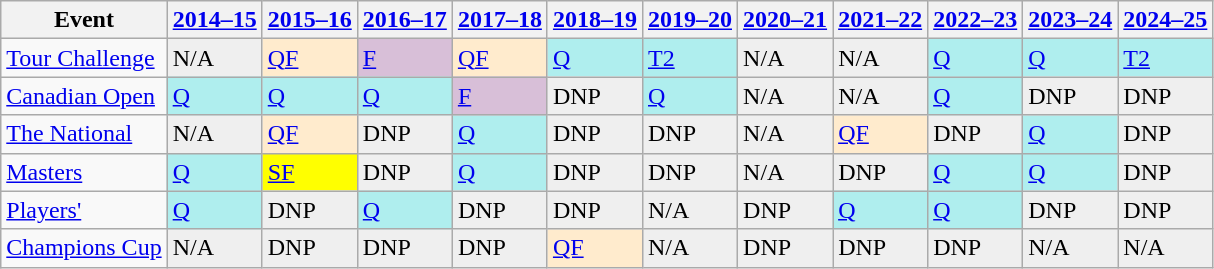<table class="wikitable">
<tr>
<th>Event</th>
<th><a href='#'>2014–15</a></th>
<th><a href='#'>2015–16</a></th>
<th><a href='#'>2016–17</a></th>
<th><a href='#'>2017–18</a></th>
<th><a href='#'>2018–19</a></th>
<th><a href='#'>2019–20</a></th>
<th><a href='#'>2020–21</a></th>
<th><a href='#'>2021–22</a></th>
<th><a href='#'>2022–23</a></th>
<th><a href='#'>2023–24</a></th>
<th><a href='#'>2024–25</a></th>
</tr>
<tr>
<td><a href='#'>Tour Challenge</a></td>
<td style="background:#EFEFEF;">N/A</td>
<td style="background:#ffebcd;"><a href='#'>QF</a></td>
<td style="background:#D8BFD8;"><a href='#'>F</a></td>
<td style="background:#ffebcd;"><a href='#'>QF</a></td>
<td style="background:#afeeee;"><a href='#'>Q</a></td>
<td style="background:#afeeee;"><a href='#'>T2</a></td>
<td style="background:#EFEFEF;">N/A</td>
<td style="background:#EFEFEF;">N/A</td>
<td style="background:#afeeee;"><a href='#'>Q</a></td>
<td style="background:#afeeee;"><a href='#'>Q</a></td>
<td style="background:#afeeee;"><a href='#'>T2</a></td>
</tr>
<tr>
<td><a href='#'>Canadian Open</a></td>
<td style="background:#afeeee;"><a href='#'>Q</a></td>
<td style="background:#afeeee;"><a href='#'>Q</a></td>
<td style="background:#afeeee;"><a href='#'>Q</a></td>
<td style="background:#D8BFD8;"><a href='#'>F</a></td>
<td style="background:#EFEFEF;">DNP</td>
<td style="background:#afeeee;"><a href='#'>Q</a></td>
<td style="background:#EFEFEF;">N/A</td>
<td style="background:#EFEFEF;">N/A</td>
<td style="background:#afeeee;"><a href='#'>Q</a></td>
<td style="background:#EFEFEF;">DNP</td>
<td style="background:#EFEFEF;">DNP</td>
</tr>
<tr>
<td><a href='#'>The National</a></td>
<td style="background:#EFEFEF;">N/A</td>
<td style="background:#ffebcd;"><a href='#'>QF</a></td>
<td style="background:#EFEFEF;">DNP</td>
<td style="background:#afeeee;"><a href='#'>Q</a></td>
<td style="background:#EFEFEF;">DNP</td>
<td style="background:#EFEFEF;">DNP</td>
<td style="background:#EFEFEF;">N/A</td>
<td style="background:#ffebcd;"><a href='#'>QF</a></td>
<td style="background:#EFEFEF;">DNP</td>
<td style="background:#afeeee;"><a href='#'>Q</a></td>
<td style="background:#EFEFEF;">DNP</td>
</tr>
<tr>
<td><a href='#'>Masters</a></td>
<td style="background:#afeeee;"><a href='#'>Q</a></td>
<td style="background:yellow;"><a href='#'>SF</a></td>
<td style="background:#EFEFEF;">DNP</td>
<td style="background:#afeeee;"><a href='#'>Q</a></td>
<td style="background:#EFEFEF;">DNP</td>
<td style="background:#EFEFEF;">DNP</td>
<td style="background:#EFEFEF;">N/A</td>
<td style="background:#EFEFEF;">DNP</td>
<td style="background:#afeeee;"><a href='#'>Q</a></td>
<td style="background:#afeeee;"><a href='#'>Q</a></td>
<td style="background:#EFEFEF;">DNP</td>
</tr>
<tr>
<td><a href='#'>Players'</a></td>
<td style="background:#afeeee;"><a href='#'>Q</a></td>
<td style="background:#EFEFEF;">DNP</td>
<td style="background:#afeeee;"><a href='#'>Q</a></td>
<td style="background:#EFEFEF;">DNP</td>
<td style="background:#EFEFEF;">DNP</td>
<td style="background:#EFEFEF;">N/A</td>
<td style="background:#EFEFEF;">DNP</td>
<td style="background:#afeeee;"><a href='#'>Q</a></td>
<td style="background:#afeeee;"><a href='#'>Q</a></td>
<td style="background:#EFEFEF;">DNP</td>
<td style="background:#EFEFEF;">DNP</td>
</tr>
<tr>
<td><a href='#'>Champions Cup</a></td>
<td style="background:#EFEFEF;">N/A</td>
<td style="background:#EFEFEF;">DNP</td>
<td style="background:#EFEFEF;">DNP</td>
<td style="background:#EFEFEF;">DNP</td>
<td style="background:#ffebcd;"><a href='#'>QF</a></td>
<td style="background:#EFEFEF;">N/A</td>
<td style="background:#EFEFEF;">DNP</td>
<td style="background:#EFEFEF;">DNP</td>
<td style="background:#EFEFEF;">DNP</td>
<td style="background:#EFEFEF;">N/A</td>
<td style="background:#EFEFEF;">N/A</td>
</tr>
</table>
